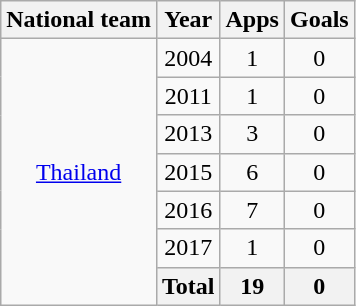<table class="wikitable" style="text-align:center">
<tr>
<th>National team</th>
<th>Year</th>
<th>Apps</th>
<th>Goals</th>
</tr>
<tr>
<td rowspan="7" valign="center"><a href='#'>Thailand</a></td>
<td>2004</td>
<td>1</td>
<td>0</td>
</tr>
<tr>
<td>2011</td>
<td>1</td>
<td>0</td>
</tr>
<tr>
<td>2013</td>
<td>3</td>
<td>0</td>
</tr>
<tr>
<td>2015</td>
<td>6</td>
<td>0</td>
</tr>
<tr>
<td>2016</td>
<td>7</td>
<td>0</td>
</tr>
<tr>
<td>2017</td>
<td>1</td>
<td>0</td>
</tr>
<tr>
<th>Total</th>
<th>19</th>
<th>0</th>
</tr>
</table>
